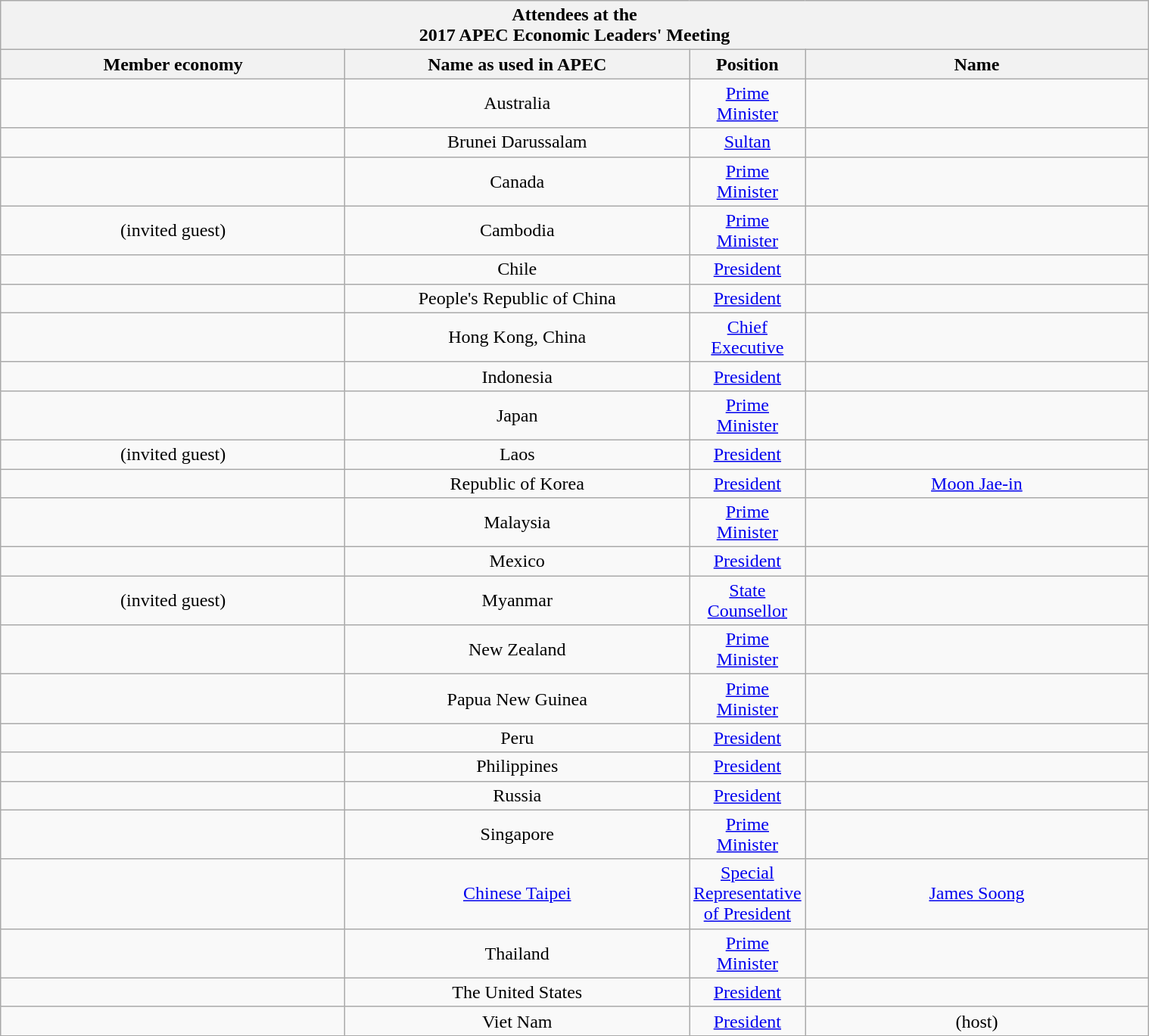<table class="wikitable collapsible sortable collapsed" style="margin-left: auto; margin-right: auto; text-align:center; width:80%;">
<tr>
<th colspan=5>Attendees at the<br>2017 APEC Economic Leaders' Meeting</th>
</tr>
<tr>
<th width=30%>Member economy</th>
<th width=30%>Name as used in APEC</th>
<th width=10%>Position</th>
<th>Name</th>
</tr>
<tr>
<td></td>
<td>Australia</td>
<td><a href='#'>Prime Minister</a></td>
<td></td>
</tr>
<tr>
<td></td>
<td>Brunei Darussalam</td>
<td><a href='#'>Sultan</a></td>
<td></td>
</tr>
<tr>
<td></td>
<td>Canada</td>
<td><a href='#'>Prime Minister</a></td>
<td></td>
</tr>
<tr>
<td> (invited guest)</td>
<td>Cambodia</td>
<td><a href='#'>Prime Minister</a></td>
<td></td>
</tr>
<tr>
<td></td>
<td>Chile</td>
<td><a href='#'>President</a></td>
<td></td>
</tr>
<tr>
<td></td>
<td>People's Republic of China</td>
<td><a href='#'>President</a></td>
<td></td>
</tr>
<tr>
<td></td>
<td>Hong Kong, China</td>
<td><a href='#'>Chief Executive</a></td>
<td></td>
</tr>
<tr>
<td></td>
<td>Indonesia</td>
<td><a href='#'>President</a></td>
<td></td>
</tr>
<tr>
<td></td>
<td>Japan</td>
<td><a href='#'>Prime Minister</a></td>
<td></td>
</tr>
<tr>
<td> (invited guest)</td>
<td>Laos</td>
<td><a href='#'>President</a></td>
<td></td>
</tr>
<tr>
<td></td>
<td>Republic of Korea</td>
<td><a href='#'>President</a></td>
<td><a href='#'>Moon Jae-in</a></td>
</tr>
<tr>
<td></td>
<td>Malaysia</td>
<td><a href='#'>Prime Minister</a></td>
<td></td>
</tr>
<tr>
<td></td>
<td>Mexico</td>
<td><a href='#'>President</a></td>
<td></td>
</tr>
<tr>
<td> (invited guest)</td>
<td>Myanmar</td>
<td><a href='#'>State Counsellor</a></td>
<td></td>
</tr>
<tr>
<td></td>
<td>New Zealand</td>
<td><a href='#'>Prime Minister</a></td>
<td></td>
</tr>
<tr>
<td></td>
<td>Papua New Guinea</td>
<td><a href='#'>Prime Minister</a></td>
<td></td>
</tr>
<tr>
<td></td>
<td>Peru</td>
<td><a href='#'>President</a></td>
<td></td>
</tr>
<tr>
<td></td>
<td>Philippines</td>
<td><a href='#'>President</a></td>
<td></td>
</tr>
<tr>
<td></td>
<td>Russia</td>
<td><a href='#'>President</a></td>
<td></td>
</tr>
<tr>
<td></td>
<td>Singapore</td>
<td><a href='#'>Prime Minister</a></td>
<td></td>
</tr>
<tr>
<td></td>
<td><a href='#'>Chinese Taipei</a></td>
<td><a href='#'>Special Representative of President</a></td>
<td><a href='#'>James Soong</a></td>
</tr>
<tr>
<td></td>
<td>Thailand</td>
<td><a href='#'>Prime Minister</a></td>
<td></td>
</tr>
<tr>
<td></td>
<td>The United States</td>
<td><a href='#'>President</a></td>
<td></td>
</tr>
<tr>
<td></td>
<td>Viet Nam</td>
<td><a href='#'>President</a></td>
<td> (host)</td>
</tr>
</table>
